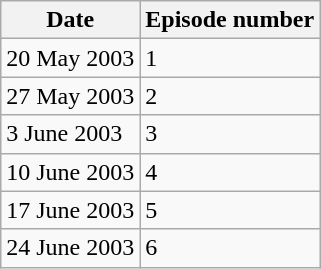<table class="wikitable">
<tr>
<th>Date</th>
<th>Episode number</th>
</tr>
<tr>
<td>20 May 2003</td>
<td>1</td>
</tr>
<tr>
<td>27 May 2003</td>
<td>2</td>
</tr>
<tr>
<td>3 June 2003</td>
<td>3</td>
</tr>
<tr>
<td>10 June 2003</td>
<td>4</td>
</tr>
<tr>
<td>17 June 2003</td>
<td>5</td>
</tr>
<tr>
<td>24 June 2003</td>
<td>6</td>
</tr>
</table>
